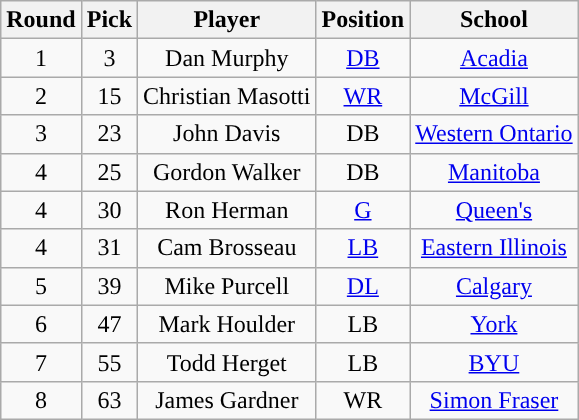<table class="wikitable" style="text-align:center">
<tr>
<th scope="col">Round</th>
<th scope="col">Pick</th>
<th scope="col">Player</th>
<th scope="col">Position</th>
<th scope="col">School</th>
</tr>
<tr>
<td>1</td>
<td>3</td>
<td>Dan Murphy</td>
<td><a href='#'>DB</a></td>
<td><a href='#'>Acadia</a></td>
</tr>
<tr>
<td>2</td>
<td>15</td>
<td>Christian Masotti</td>
<td><a href='#'>WR</a></td>
<td><a href='#'>McGill</a></td>
</tr>
<tr>
<td>3</td>
<td>23</td>
<td>John Davis</td>
<td>DB</td>
<td><a href='#'>Western Ontario</a></td>
</tr>
<tr>
<td>4</td>
<td>25</td>
<td>Gordon Walker</td>
<td>DB</td>
<td><a href='#'>Manitoba</a></td>
</tr>
<tr>
<td>4</td>
<td>30</td>
<td>Ron Herman</td>
<td><a href='#'>G</a></td>
<td><a href='#'>Queen's</a></td>
</tr>
<tr>
<td>4</td>
<td>31</td>
<td>Cam Brosseau</td>
<td><a href='#'>LB</a></td>
<td><a href='#'>Eastern Illinois</a></td>
</tr>
<tr>
<td>5</td>
<td>39</td>
<td>Mike Purcell</td>
<td><a href='#'>DL</a></td>
<td><a href='#'>Calgary</a></td>
</tr>
<tr>
<td>6</td>
<td>47</td>
<td>Mark Houlder</td>
<td>LB</td>
<td><a href='#'>York</a></td>
</tr>
<tr>
<td>7</td>
<td>55</td>
<td>Todd Herget</td>
<td>LB</td>
<td><a href='#'>BYU</a></td>
</tr>
<tr>
<td>8</td>
<td>63</td>
<td>James Gardner</td>
<td>WR</td>
<td><a href='#'>Simon Fraser</a></td>
</tr>
</table>
